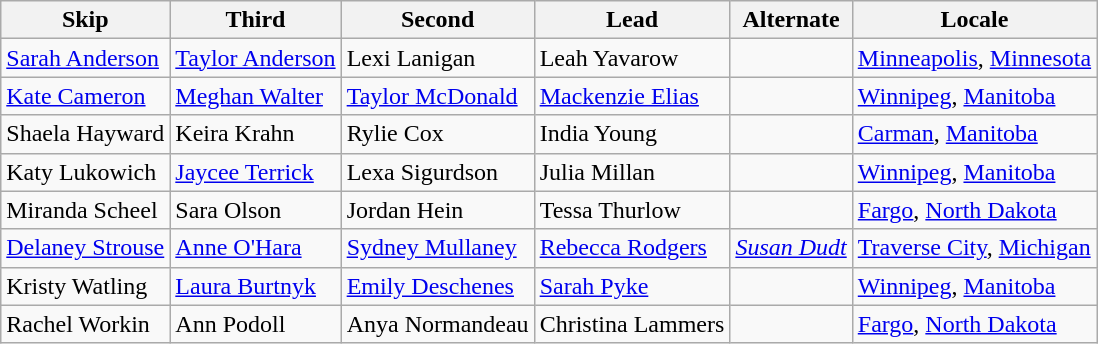<table class=wikitable>
<tr>
<th scope="col">Skip</th>
<th scope="col">Third</th>
<th scope="col">Second</th>
<th scope="col">Lead</th>
<th scope="col">Alternate</th>
<th scope="col">Locale</th>
</tr>
<tr>
<td><a href='#'>Sarah Anderson</a></td>
<td><a href='#'>Taylor Anderson</a></td>
<td>Lexi Lanigan</td>
<td>Leah Yavarow</td>
<td></td>
<td> <a href='#'>Minneapolis</a>, <a href='#'>Minnesota</a></td>
</tr>
<tr>
<td><a href='#'>Kate Cameron</a></td>
<td><a href='#'>Meghan Walter</a></td>
<td><a href='#'>Taylor McDonald</a></td>
<td><a href='#'>Mackenzie Elias</a></td>
<td></td>
<td> <a href='#'>Winnipeg</a>, <a href='#'>Manitoba</a></td>
</tr>
<tr>
<td>Shaela Hayward</td>
<td>Keira Krahn</td>
<td>Rylie Cox</td>
<td>India Young</td>
<td></td>
<td> <a href='#'>Carman</a>, <a href='#'>Manitoba</a></td>
</tr>
<tr>
<td>Katy Lukowich</td>
<td><a href='#'>Jaycee Terrick</a></td>
<td>Lexa Sigurdson</td>
<td>Julia Millan</td>
<td></td>
<td> <a href='#'>Winnipeg</a>, <a href='#'>Manitoba</a></td>
</tr>
<tr>
<td>Miranda Scheel</td>
<td>Sara Olson</td>
<td>Jordan Hein</td>
<td>Tessa Thurlow</td>
<td></td>
<td> <a href='#'>Fargo</a>, <a href='#'>North Dakota</a></td>
</tr>
<tr>
<td><a href='#'>Delaney Strouse</a></td>
<td><a href='#'>Anne O'Hara</a></td>
<td><a href='#'>Sydney Mullaney</a></td>
<td><a href='#'>Rebecca Rodgers</a></td>
<td><em><a href='#'>Susan Dudt</a></em></td>
<td> <a href='#'>Traverse City</a>, <a href='#'>Michigan</a></td>
</tr>
<tr>
<td>Kristy Watling</td>
<td><a href='#'>Laura Burtnyk</a></td>
<td><a href='#'>Emily Deschenes</a></td>
<td><a href='#'>Sarah Pyke</a></td>
<td></td>
<td> <a href='#'>Winnipeg</a>, <a href='#'>Manitoba</a></td>
</tr>
<tr>
<td>Rachel Workin</td>
<td>Ann Podoll</td>
<td>Anya Normandeau</td>
<td>Christina Lammers</td>
<td></td>
<td> <a href='#'>Fargo</a>, <a href='#'>North Dakota</a></td>
</tr>
</table>
